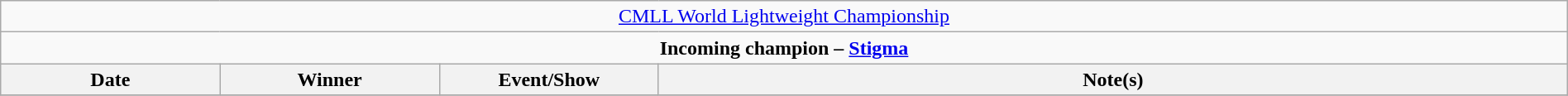<table class="wikitable" style="text-align:center; width:100%;">
<tr>
<td colspan="4" style="text-align: center;"><a href='#'>CMLL World Lightweight Championship</a></td>
</tr>
<tr>
<td colspan="4" style="text-align: center;"><strong>Incoming champion – <a href='#'>Stigma</a></strong></td>
</tr>
<tr>
<th width=14%>Date</th>
<th width=14%>Winner</th>
<th width=14%>Event/Show</th>
<th width=58%>Note(s)</th>
</tr>
<tr>
</tr>
</table>
